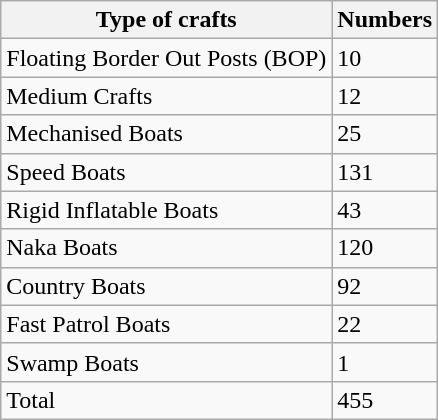<table class="wikitable">
<tr>
<th>Type of crafts</th>
<th>Numbers</th>
</tr>
<tr>
<td>Floating Border Out Posts (BOP)</td>
<td>10</td>
</tr>
<tr>
<td>Medium Crafts</td>
<td>12</td>
</tr>
<tr>
<td>Mechanised Boats</td>
<td>25</td>
</tr>
<tr>
<td>Speed Boats</td>
<td>131</td>
</tr>
<tr>
<td>Rigid Inflatable Boats</td>
<td>43</td>
</tr>
<tr>
<td>Naka Boats</td>
<td>120</td>
</tr>
<tr>
<td>Country Boats</td>
<td>92</td>
</tr>
<tr>
<td>Fast Patrol Boats</td>
<td>22</td>
</tr>
<tr>
<td>Swamp Boats</td>
<td>1</td>
</tr>
<tr>
<td>Total</td>
<td>455</td>
</tr>
</table>
